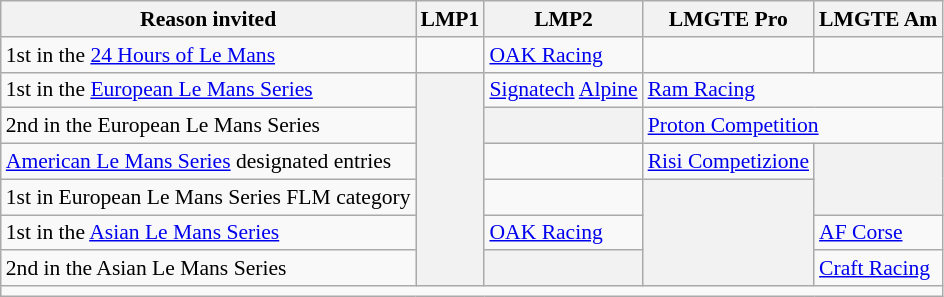<table class="wikitable" style="font-size: 90%;">
<tr>
<th scope="col">Reason invited</th>
<th scope="col">LMP1</th>
<th scope="col">LMP2</th>
<th scope="col">LMGTE Pro</th>
<th scope="col">LMGTE Am</th>
</tr>
<tr>
<td>1st in the <a href='#'>24 Hours of Le Mans</a></td>
<td></td>
<td> <a href='#'>OAK Racing</a></td>
<td></td>
<td></td>
</tr>
<tr>
<td>1st in the <a href='#'>European Le Mans Series</a></td>
<th rowspan=6></th>
<td> <a href='#'>Signatech</a> <a href='#'>Alpine</a></td>
<td colspan=2> <a href='#'>Ram Racing</a></td>
</tr>
<tr>
<td>2nd in the European Le Mans Series</td>
<th></th>
<td colspan=2> <a href='#'>Proton Competition</a></td>
</tr>
<tr>
<td><a href='#'>American Le Mans Series</a> designated entries</td>
<td></td>
<td> <a href='#'>Risi Competizione</a></td>
<th rowspan=2></th>
</tr>
<tr>
<td>1st in European Le Mans Series FLM category</td>
<td></td>
<th rowspan=3></th>
</tr>
<tr>
<td>1st in the <a href='#'>Asian Le Mans Series</a></td>
<td> <a href='#'>OAK Racing</a></td>
<td> <a href='#'>AF Corse</a></td>
</tr>
<tr>
<td>2nd in the Asian Le Mans Series</td>
<th></th>
<td> <a href='#'>Craft Racing</a></td>
</tr>
<tr>
<td colspan="5"></td>
</tr>
</table>
